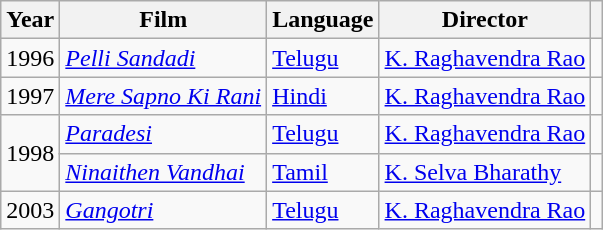<table class="wikitable sortable">
<tr>
<th scope="col">Year</th>
<th scope="col">Film</th>
<th scope="col">Language</th>
<th scope="col">Director</th>
<th scope="col" class="unsortable"></th>
</tr>
<tr>
<td>1996</td>
<td><em><a href='#'>Pelli Sandadi</a></em></td>
<td><a href='#'>Telugu</a></td>
<td><a href='#'>K. Raghavendra Rao</a></td>
<td></td>
</tr>
<tr>
<td>1997</td>
<td><em><a href='#'>Mere Sapno Ki Rani</a></em></td>
<td><a href='#'>Hindi</a></td>
<td><a href='#'>K. Raghavendra Rao</a></td>
<td></td>
</tr>
<tr>
<td rowspan="2">1998</td>
<td><em><a href='#'>Paradesi</a></em></td>
<td><a href='#'>Telugu</a></td>
<td><a href='#'>K. Raghavendra Rao</a></td>
<td></td>
</tr>
<tr>
<td><em><a href='#'>Ninaithen Vandhai</a></em></td>
<td><a href='#'>Tamil</a></td>
<td><a href='#'>K. Selva Bharathy</a></td>
<td></td>
</tr>
<tr>
<td rowspan="1">2003</td>
<td><em><a href='#'>Gangotri</a></em></td>
<td><a href='#'>Telugu</a></td>
<td><a href='#'>K. Raghavendra Rao</a></td>
<td></td>
</tr>
</table>
